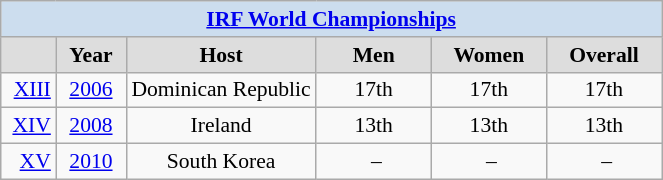<table class="wikitable" style=font-size:90%>
<tr align=center style="background:#ccddee;">
<td colspan=6><strong><a href='#'>IRF World Championships</a></strong></td>
</tr>
<tr align=center bgcolor="#dddddd">
<td width=30></td>
<td width=40><strong>Year</strong></td>
<td width=120><strong>Host</strong></td>
<td width=70><strong>Men</strong></td>
<td width=70><strong>Women</strong></td>
<td width=70><strong>Overall</strong></td>
</tr>
<tr align="center">
<td align="right"><a href='#'>XIII</a></td>
<td align="center"><a href='#'>2006</a></td>
<td align="center">Dominican Republic</td>
<td>17th</td>
<td>17th</td>
<td>17th</td>
</tr>
<tr align="center">
<td align="right"><a href='#'>XIV</a></td>
<td align="center"><a href='#'>2008</a></td>
<td align="center">Ireland</td>
<td>13th</td>
<td>13th</td>
<td>13th</td>
</tr>
<tr align="center">
<td align="right"><a href='#'>XV</a></td>
<td align="center"><a href='#'>2010</a></td>
<td align="center">South Korea</td>
<td> –</td>
<td> –</td>
<td> –</td>
</tr>
</table>
